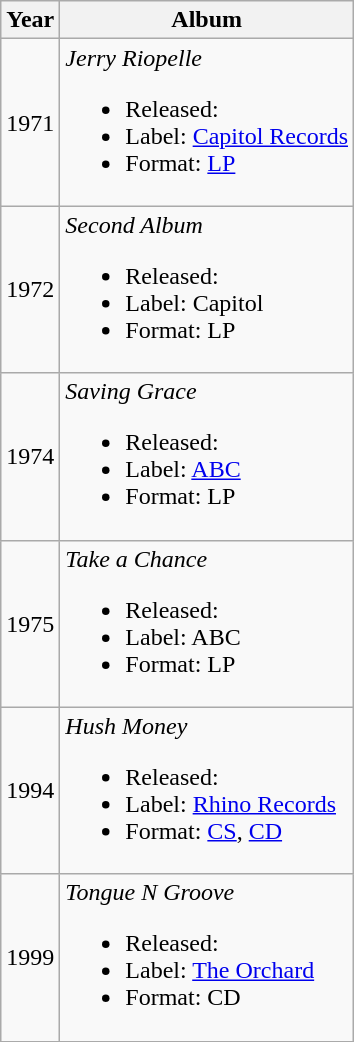<table class="wikitable">
<tr>
<th>Year</th>
<th>Album</th>
</tr>
<tr>
<td>1971</td>
<td><em>Jerry Riopelle</em><br><ul><li>Released:</li><li>Label: <a href='#'>Capitol Records</a></li><li>Format: <a href='#'>LP</a></li></ul></td>
</tr>
<tr>
<td>1972</td>
<td><em>Second Album</em><br><ul><li>Released:</li><li>Label: Capitol</li><li>Format: LP</li></ul></td>
</tr>
<tr>
<td>1974</td>
<td><em>Saving Grace</em><br><ul><li>Released:</li><li>Label: <a href='#'>ABC</a></li><li>Format: LP</li></ul></td>
</tr>
<tr>
<td>1975</td>
<td><em>Take a Chance</em><br><ul><li>Released:</li><li>Label: ABC</li><li>Format: LP</li></ul></td>
</tr>
<tr>
<td>1994</td>
<td><em>Hush Money</em><br><ul><li>Released:</li><li>Label: <a href='#'>Rhino Records</a></li><li>Format: <a href='#'>CS</a>, <a href='#'>CD</a></li></ul></td>
</tr>
<tr>
<td>1999</td>
<td><em>Tongue N Groove</em><br><ul><li>Released:</li><li>Label: <a href='#'>The Orchard</a></li><li>Format: CD</li></ul></td>
</tr>
</table>
